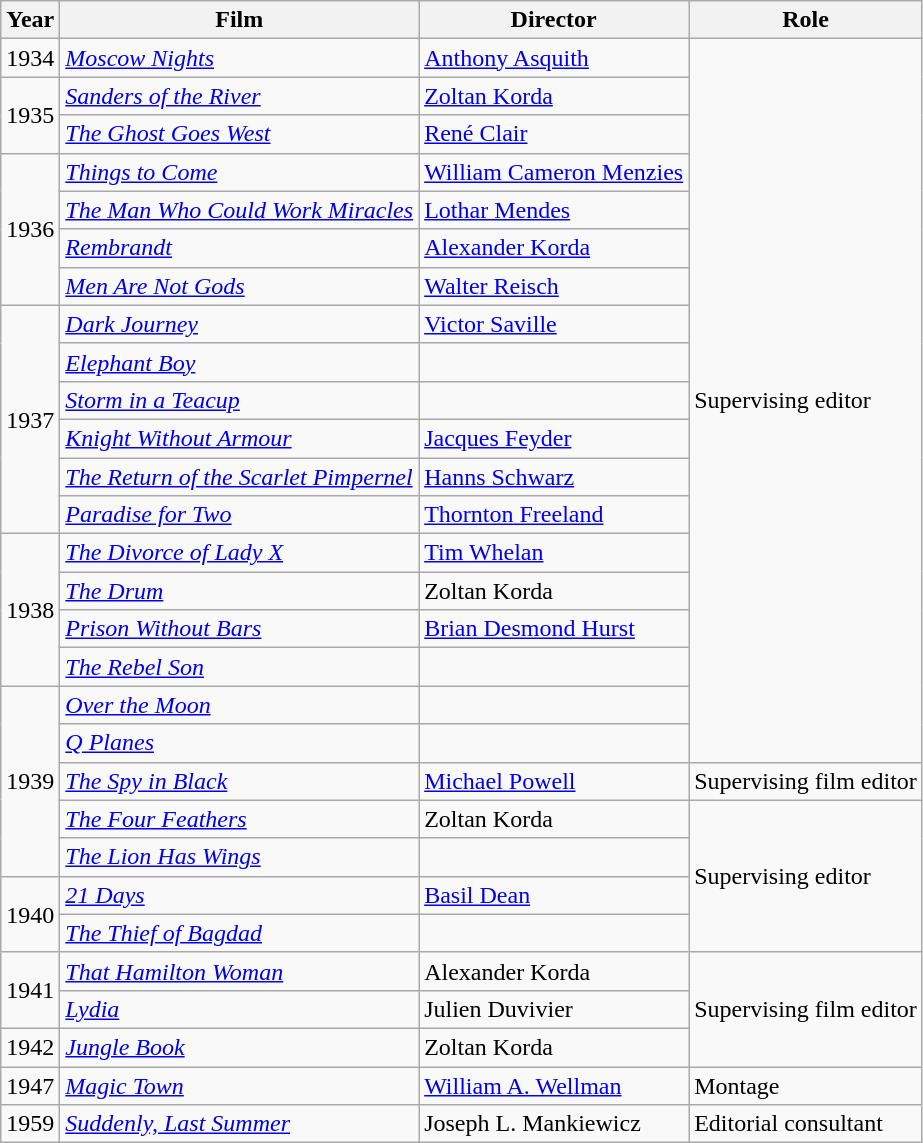<table class="wikitable">
<tr>
<th>Year</th>
<th>Film</th>
<th>Director</th>
<th>Role</th>
</tr>
<tr>
<td>1934</td>
<td><em><a href='#'>Moscow Nights</a></em></td>
<td><a href='#'>Anthony Asquith</a></td>
<td rowspan=19>Supervising editor</td>
</tr>
<tr>
<td rowspan=2>1935</td>
<td><em><a href='#'>Sanders of the River</a></em></td>
<td><a href='#'>Zoltan Korda</a></td>
</tr>
<tr>
<td><em><a href='#'>The Ghost Goes West</a></em></td>
<td><a href='#'>René Clair</a></td>
</tr>
<tr>
<td rowspan=4>1936</td>
<td><em><a href='#'>Things to Come</a></em></td>
<td><a href='#'>William Cameron Menzies</a></td>
</tr>
<tr>
<td><em><a href='#'>The Man Who Could Work Miracles</a></em></td>
<td><a href='#'>Lothar Mendes</a></td>
</tr>
<tr>
<td><em><a href='#'>Rembrandt</a></em></td>
<td><a href='#'>Alexander Korda</a></td>
</tr>
<tr>
<td><em><a href='#'>Men Are Not Gods</a></em></td>
<td><a href='#'>Walter Reisch</a></td>
</tr>
<tr>
<td rowspan=6>1937</td>
<td><em><a href='#'>Dark Journey</a></em></td>
<td><a href='#'>Victor Saville</a></td>
</tr>
<tr>
<td><em><a href='#'>Elephant Boy</a></em></td>
<td></td>
</tr>
<tr>
<td><em><a href='#'>Storm in a Teacup</a></em></td>
<td></td>
</tr>
<tr>
<td><em><a href='#'>Knight Without Armour</a></em></td>
<td><a href='#'>Jacques Feyder</a></td>
</tr>
<tr>
<td><em><a href='#'>The Return of the Scarlet Pimpernel</a></em></td>
<td><a href='#'>Hanns Schwarz</a></td>
</tr>
<tr>
<td><em><a href='#'>Paradise for Two</a></em></td>
<td><a href='#'>Thornton Freeland</a></td>
</tr>
<tr>
<td rowspan=4>1938</td>
<td><em><a href='#'>The Divorce of Lady X</a></em></td>
<td><a href='#'>Tim Whelan</a></td>
</tr>
<tr>
<td><em><a href='#'>The Drum</a></em></td>
<td>Zoltan Korda</td>
</tr>
<tr>
<td><em><a href='#'>Prison Without Bars</a></em></td>
<td><a href='#'>Brian Desmond Hurst</a></td>
</tr>
<tr>
<td><em><a href='#'>The Rebel Son</a></em></td>
<td></td>
</tr>
<tr>
<td rowspan=5>1939</td>
<td><em><a href='#'>Over the Moon</a></em></td>
<td></td>
</tr>
<tr>
<td><em><a href='#'>Q Planes</a></em></td>
<td></td>
</tr>
<tr>
<td><em><a href='#'>The Spy in Black</a></em></td>
<td><a href='#'>Michael Powell</a></td>
<td>Supervising film editor</td>
</tr>
<tr>
<td><em><a href='#'>The Four Feathers</a></em></td>
<td>Zoltan Korda</td>
<td rowspan=4>Supervising editor</td>
</tr>
<tr>
<td><em><a href='#'>The Lion Has Wings</a></em></td>
<td></td>
</tr>
<tr>
<td rowspan=2>1940</td>
<td><em><a href='#'>21 Days</a></em></td>
<td><a href='#'>Basil Dean</a></td>
</tr>
<tr>
<td><em><a href='#'>The Thief of Bagdad</a></em></td>
<td></td>
</tr>
<tr>
<td rowspan=2>1941</td>
<td><em><a href='#'>That Hamilton Woman</a></em></td>
<td>Alexander Korda</td>
<td rowspan=3>Supervising film editor</td>
</tr>
<tr>
<td><em><a href='#'>Lydia</a></em></td>
<td>Julien Duvivier</td>
</tr>
<tr>
<td>1942</td>
<td><em><a href='#'>Jungle Book</a></em></td>
<td>Zoltan Korda</td>
</tr>
<tr>
<td>1947</td>
<td><em><a href='#'>Magic Town</a></em></td>
<td><a href='#'>William A. Wellman</a></td>
<td>Montage</td>
</tr>
<tr>
<td>1959</td>
<td><em><a href='#'>Suddenly, Last Summer</a></em></td>
<td>Joseph L. Mankiewicz</td>
<td>Editorial consultant</td>
</tr>
</table>
